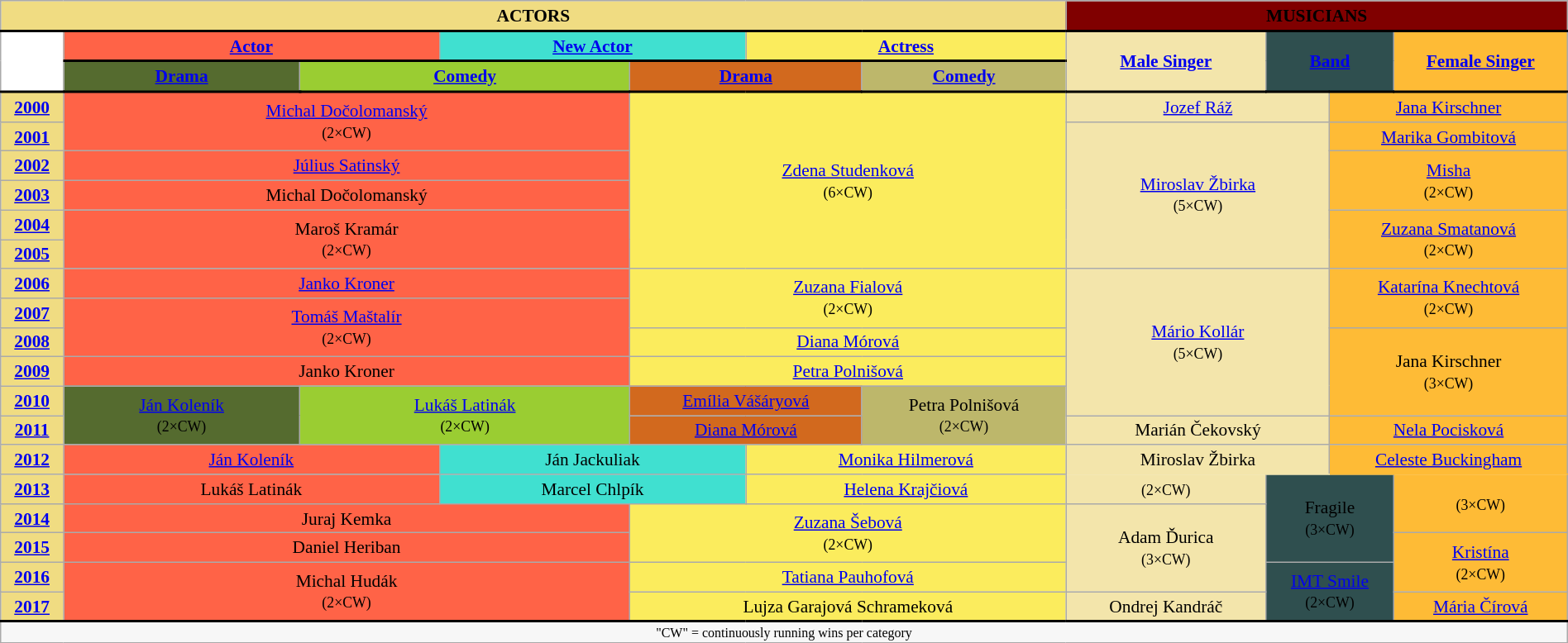<table class="wikitable" style="text-align:center;font-size:89%;width:100%">
<tr>
<th colspan=9 width=68% style=background:#F0DC82>ACTORS</th>
<th colspan=4 width=32% style=background:maroon><span>MUSICIANS</span></th>
</tr>
<tr style="border-top:solid 2px; background:#FFF">
<th rowspan=2 width=4% style=background:#FFFFFF></th>
<th width=24% colspan=3 style=background:TOMATO><a href='#'>Actor</a></th>
<th colspan=2 width:16% style=background:#40E0D0><a href='#'>New Actor</a></th>
<th width:24% colspan=3 style=background:#FBEC5D><a href='#'>Actress</a></th>
<th rowspan=2 width:12% style=background:#F3E5AB><a href='#'>Male Singer</a></th>
<th rowspan=2 colspan=2 width:8% style=background:#2F4F4F><a href='#'><span>Band</span></a></th>
<th rowspan=2 width:12% style=background:#FEBB36><a href='#'>Female Singer</a></th>
</tr>
<tr style="border-top:solid 2px; background:#FFF">
<th width:16% colspan=2 style=background:#556B2F><a href='#'>Drama</a></th>
<th width:16% colspan=2 style=background:#9ACD32><a href='#'>Comedy</a></th>
<th width:16% colspan=2 style=background:#D2691E><a href='#'>Drama</a></th>
<th width:16% colspan=2 style=background:#BDB76B><a href='#'>Comedy</a></th>
</tr>
<tr style="border-top:solid 2px; background:#FFF">
<th style=background:#F0DC82><a href='#'>2000</a></th>
<td rowspan=2 colspan=4 bgcolor=TOMATO><a href='#'>Michal Dočolomanský</a> <br><small>(2×CW)</small></td>
<td rowspan=6 colspan=4 bgcolor=FBEC5D><a href='#'>Zdena Studenková</a> <br><small>(6×CW)</small></td>
<td colspan=2 bgcolor=F3E5AB><a href='#'>Jozef Ráž</a></td>
<td colspan=2 bgcolor=FEBB36><a href='#'>Jana Kirschner</a></td>
</tr>
<tr>
<th style=background:#F0DC82><a href='#'>2001</a></th>
<td colspan=2 rowspan=5 bgcolor=F3E5AB><a href='#'>Miroslav Žbirka</a> <br><small>(5×CW)</small></td>
<td colspan=2 bgcolor=FEBB36><a href='#'>Marika Gombitová</a></td>
</tr>
<tr>
<th style=background:#F0DC82><a href='#'>2002</a></th>
<td colspan=4 bgcolor=TOMATO><a href='#'>Július Satinský</a></td>
<td colspan=2 rowspan=2 bgcolor=FEBB36><a href='#'>Misha</a> <br><small>(2×CW)</small></td>
</tr>
<tr>
<th style=background:#F0DC82><a href='#'>2003</a></th>
<td colspan=4 bgcolor=TOMATO>Michal Dočolomanský</td>
</tr>
<tr>
<th style=background:#F0DC82><a href='#'>2004</a></th>
<td rowspan=2 colspan=4 bgcolor=TOMATO>Maroš Kramár <br><small>(2×CW)</small></td>
<td colspan=2 rowspan=2 bgcolor=FEBB36><a href='#'>Zuzana Smatanová</a> <br><small>(2×CW)</small></td>
</tr>
<tr>
<th style=background:#F0DC82><a href='#'>2005</a></th>
</tr>
<tr>
<th style=background:#F0DC82><a href='#'>2006</a></th>
<td colspan=4 bgcolor=TOMATO><a href='#'>Janko Kroner</a></td>
<td rowspan=2 colspan=4 bgcolor=FBEC5D><a href='#'>Zuzana Fialová</a> <br><small>(2×CW)</small></td>
<td colspan=2 rowspan=5 bgcolor=F3E5AB><a href='#'>Mário Kollár</a> <br><small>(5×CW)</small></td>
<td colspan=2 rowspan=2 bgcolor=FEBB36><a href='#'>Katarína Knechtová</a> <br><small>(2×CW)</small></td>
</tr>
<tr>
<th style=background:#F0DC82><a href='#'>2007</a></th>
<td rowspan=2 colspan=4 bgcolor=TOMATO><a href='#'>Tomáš Maštalír</a> <br><small>(2×CW)</small></td>
</tr>
<tr>
<th style=background:#F0DC82><a href='#'>2008</a></th>
<td colspan=4 bgcolor=FBEC5D><a href='#'>Diana Mórová</a></td>
<td colspan=2 rowspan=3 bgcolor=FEBB36>Jana Kirschner <br><small>(3×CW)</small></td>
</tr>
<tr>
<th style=background:#F0DC82><a href='#'>2009</a></th>
<td colspan=4 bgcolor=TOMATO>Janko Kroner</td>
<td colspan=4 bgcolor=FBEC5D><a href='#'>Petra Polnišová</a></td>
</tr>
<tr>
<th style=background:#F0DC82><a href='#'>2010</a></th>
<td rowspan=2 colspan=2 bgcolor=556B2F><a href='#'>Ján Koleník</a> <br><small>(2×CW)</small></td>
<td rowspan=2 colspan=2 bgcolor=9ACD32><a href='#'>Lukáš Latinák</a> <br><small>(2×CW)</small></td>
<td bgcolor=D2691E colspan=2><a href='#'>Emília Vášáryová</a></td>
<td rowspan=2 colspan=2 bgcolor=BDB76B>Petra Polnišová <br><small>(2×CW)</small></td>
</tr>
<tr>
<th style=background:#F0DC82><a href='#'>2011</a></th>
<td bgcolor=D2691E colspan=2><a href='#'>Diana Mórová</a></td>
<td colspan=2 bgcolor=F3E5AB>Marián Čekovský</td>
<td colspan=2 bgcolor=FEBB36><a href='#'>Nela Pocisková</a></td>
</tr>
<tr>
<th style=background:#F0DC82><a href='#'>2012</a></th>
<td bgcolor=TOMATO colspan=3><a href='#'>Ján Koleník</a></td>
<td colspan=2 bgcolor=40E0D0>Ján Jackuliak</td>
<td bgcolor=FBEC5D colspan=3><a href='#'>Monika Hilmerová</a></td>
<td colspan=2 style="background:#F3E5AB; border-bottom:1px solid #F3E5AB">Miroslav Žbirka</td>
<td colspan=2 style="background:#FEBB36; border-bottom:1px solid #FEBB36"><a href='#'>Celeste Buckingham</a></td>
</tr>
<tr>
<th style=background:#F0DC82><a href='#'>2013</a></th>
<td bgcolor=TOMATO colspan=3>Lukáš Latinák</td>
<td colspan=2 bgcolor=40E0D0>Marcel Chlpík</td>
<td bgcolor=FBEC5D colspan=3><a href='#'>Helena Krajčiová</a></td>
<td bgcolor=F3E5AB><small>(2×CW)</small></td>
<td colspan=2 rowspan=3 bgcolor=2F4F4F><span>Fragile <br><small>(3×CW)</small></span></td>
<td rowspan=2 bgcolor=FEBB36><small>(3×CW)</small></td>
</tr>
<tr>
<th style=background:#F0DC82><a href='#'>2014</a></th>
<td colspan=4 bgcolor=TOMATO>Juraj Kemka</td>
<td rowspan=2 colspan=4 bgcolor=FBEC5D><a href='#'>Zuzana Šebová</a> <br><small>(2×CW)</small></td>
<td rowspan=3 bgcolor=F3E5AB>Adam Ďurica <br><small>(3×CW)</small></td>
</tr>
<tr>
<th style=background:#F0DC82><a href='#'>2015</a></th>
<td colspan=4 bgcolor=TOMATO>Daniel Heriban</td>
<td rowspan=2 bgcolor=FEBB36><a href='#'>Kristína</a> <br><small>(2×CW)</small></td>
</tr>
<tr>
<th style=background:#F0DC82><a href='#'>2016</a></th>
<td rowspan=2 colspan=4 bgcolor=TOMATO>Michal Hudák <br><small>(2×CW)</small></td>
<td colspan=4 bgcolor=FBEC5D><a href='#'>Tatiana Pauhofová</a></td>
<td rowspan=2 colspan=2 bgcolor=2F4F4F><a href='#'><span>IMT Smile</span></a> <br><span><small>(2×CW)</small></span></td>
</tr>
<tr>
<th style=background:#F0DC82><a href='#'>2017</a></th>
<td colspan=4 bgcolor=FBEC5D>Lujza Garajová Schrameková</td>
<td bgcolor=F3E5AB>Ondrej Kandráč</td>
<td bgcolor=FEBB36><a href='#'>Mária Čírová</a></td>
</tr>
<tr style="border-top:solid 2px; background:#FFF">
<td colspan=13 width=100% style="font-size:8pt; background:#F7F7F7">"CW" = continuously running wins per category</td>
</tr>
</table>
